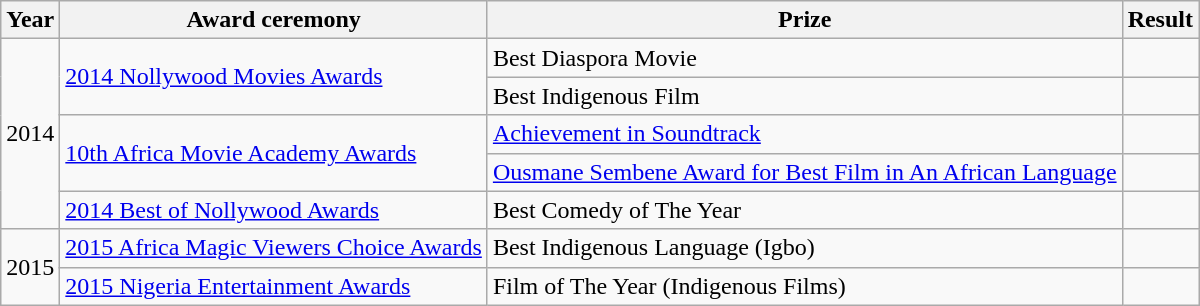<table class ="wikitable">
<tr>
<th>Year</th>
<th>Award ceremony</th>
<th>Prize</th>
<th>Result</th>
</tr>
<tr>
<td rowspan="5">2014</td>
<td rowspan="2"><a href='#'>2014 Nollywood Movies Awards</a></td>
<td>Best Diaspora Movie</td>
<td></td>
</tr>
<tr>
<td>Best Indigenous Film</td>
<td></td>
</tr>
<tr>
<td rowspan="2"><a href='#'>10th Africa Movie Academy Awards</a></td>
<td><a href='#'>Achievement in Soundtrack</a></td>
<td></td>
</tr>
<tr>
<td><a href='#'>Ousmane Sembene Award for Best Film in An African Language</a></td>
<td></td>
</tr>
<tr>
<td><a href='#'>2014 Best of Nollywood Awards</a></td>
<td>Best Comedy of The Year</td>
<td></td>
</tr>
<tr>
<td rowspan="2">2015</td>
<td><a href='#'>2015 Africa Magic Viewers Choice Awards</a></td>
<td>Best Indigenous Language (Igbo)</td>
<td></td>
</tr>
<tr>
<td><a href='#'>2015 Nigeria Entertainment Awards</a></td>
<td>Film of The Year (Indigenous Films)</td>
<td></td>
</tr>
</table>
